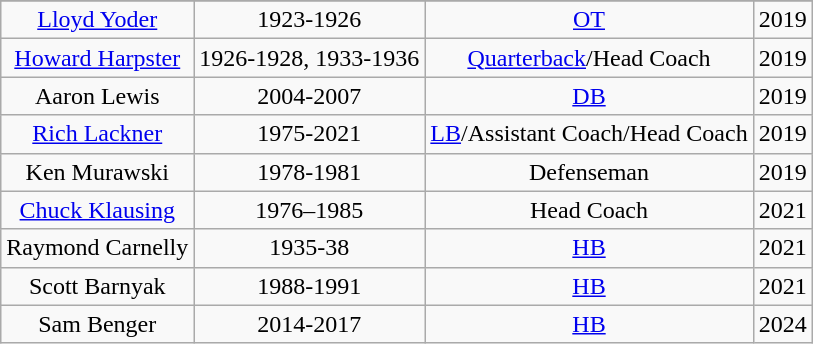<table class="wikitable" style="text-align:center">
<tr>
</tr>
<tr>
<td><a href='#'>Lloyd Yoder</a></td>
<td>1923-1926</td>
<td><a href='#'>OT</a></td>
<td>2019</td>
</tr>
<tr>
<td><a href='#'>Howard Harpster</a></td>
<td>1926-1928, 1933-1936</td>
<td><a href='#'>Quarterback</a>/Head Coach</td>
<td>2019</td>
</tr>
<tr>
<td>Aaron Lewis</td>
<td>2004-2007</td>
<td><a href='#'>DB</a></td>
<td>2019</td>
</tr>
<tr>
<td><a href='#'>Rich Lackner</a></td>
<td>1975-2021</td>
<td><a href='#'>LB</a>/Assistant Coach/Head Coach</td>
<td>2019</td>
</tr>
<tr>
<td>Ken Murawski</td>
<td>1978-1981</td>
<td>Defenseman</td>
<td>2019</td>
</tr>
<tr>
<td><a href='#'>Chuck Klausing</a></td>
<td>1976–1985</td>
<td>Head Coach</td>
<td>2021</td>
</tr>
<tr>
<td>Raymond Carnelly</td>
<td>1935-38</td>
<td><a href='#'>HB</a></td>
<td>2021</td>
</tr>
<tr>
<td>Scott Barnyak</td>
<td>1988-1991</td>
<td><a href='#'>HB</a></td>
<td>2021</td>
</tr>
<tr>
<td>Sam Benger</td>
<td>2014-2017</td>
<td><a href='#'>HB</a></td>
<td>2024</td>
</tr>
</table>
